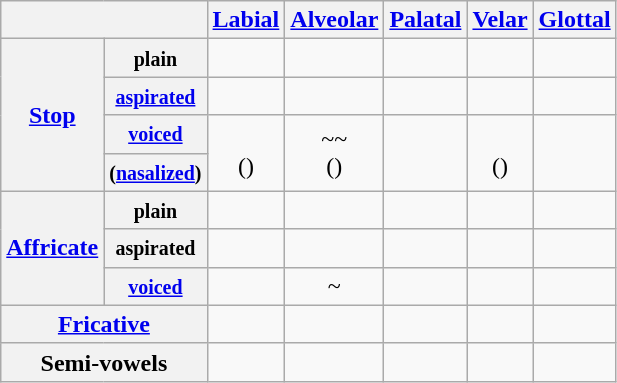<table class="wikitable" style="text-align:center">
<tr>
<th colspan="2"></th>
<th><a href='#'>Labial</a></th>
<th><a href='#'>Alveolar</a></th>
<th><a href='#'>Palatal</a></th>
<th><a href='#'>Velar</a></th>
<th><a href='#'>Glottal</a></th>
</tr>
<tr>
<th rowspan="4"><a href='#'>Stop</a></th>
<th><small>plain</small></th>
<td></td>
<td></td>
<td></td>
<td></td>
<td></td>
</tr>
<tr>
<th><small><a href='#'>aspirated</a></small></th>
<td></td>
<td></td>
<td></td>
<td></td>
<td></td>
</tr>
<tr>
<th><a href='#'><small>voiced</small></a></th>
<td rowspan="2"><br>()</td>
<td rowspan="2">~~<br>()</td>
<td rowspan="2"></td>
<td rowspan="2"><br>()</td>
<td rowspan="2"></td>
</tr>
<tr>
<th><small>(<a href='#'>nasalized</a>)</small></th>
</tr>
<tr>
<th rowspan="3"><a href='#'>Affricate</a></th>
<th><small>plain</small></th>
<td></td>
<td></td>
<td></td>
<td></td>
<td></td>
</tr>
<tr>
<th><small>aspirated</small></th>
<td></td>
<td></td>
<td></td>
<td></td>
<td></td>
</tr>
<tr>
<th><small><a href='#'>voiced</a></small></th>
<td></td>
<td>~</td>
<td></td>
<td></td>
<td></td>
</tr>
<tr>
<th colspan="2"><a href='#'>Fricative</a></th>
<td></td>
<td></td>
<td></td>
<td></td>
<td></td>
</tr>
<tr>
<th colspan="2">Semi-vowels</th>
<td></td>
<td></td>
<td></td>
<td></td>
<td></td>
</tr>
</table>
